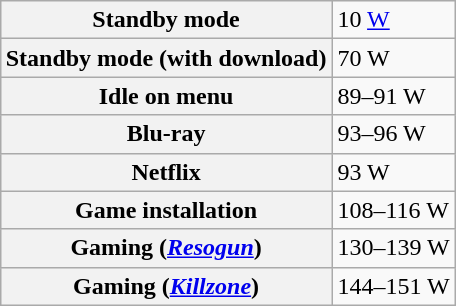<table class="wikitable" style="float: right; margin-left: 1.5em; margin-right: 0; margin-top: 0;">
<tr>
<th>Standby mode</th>
<td>10 <a href='#'>W</a></td>
</tr>
<tr>
<th>Standby mode (with download)</th>
<td>70 W</td>
</tr>
<tr>
<th>Idle on menu</th>
<td>89–91 W</td>
</tr>
<tr>
<th>Blu-ray</th>
<td>93–96 W</td>
</tr>
<tr>
<th>Netflix</th>
<td>93 W</td>
</tr>
<tr>
<th>Game installation</th>
<td>108–116 W</td>
</tr>
<tr>
<th>Gaming (<em><a href='#'>Resogun</a></em>)</th>
<td>130–139 W</td>
</tr>
<tr>
<th>Gaming (<em><a href='#'>Killzone</a></em>)</th>
<td>144–151 W</td>
</tr>
</table>
